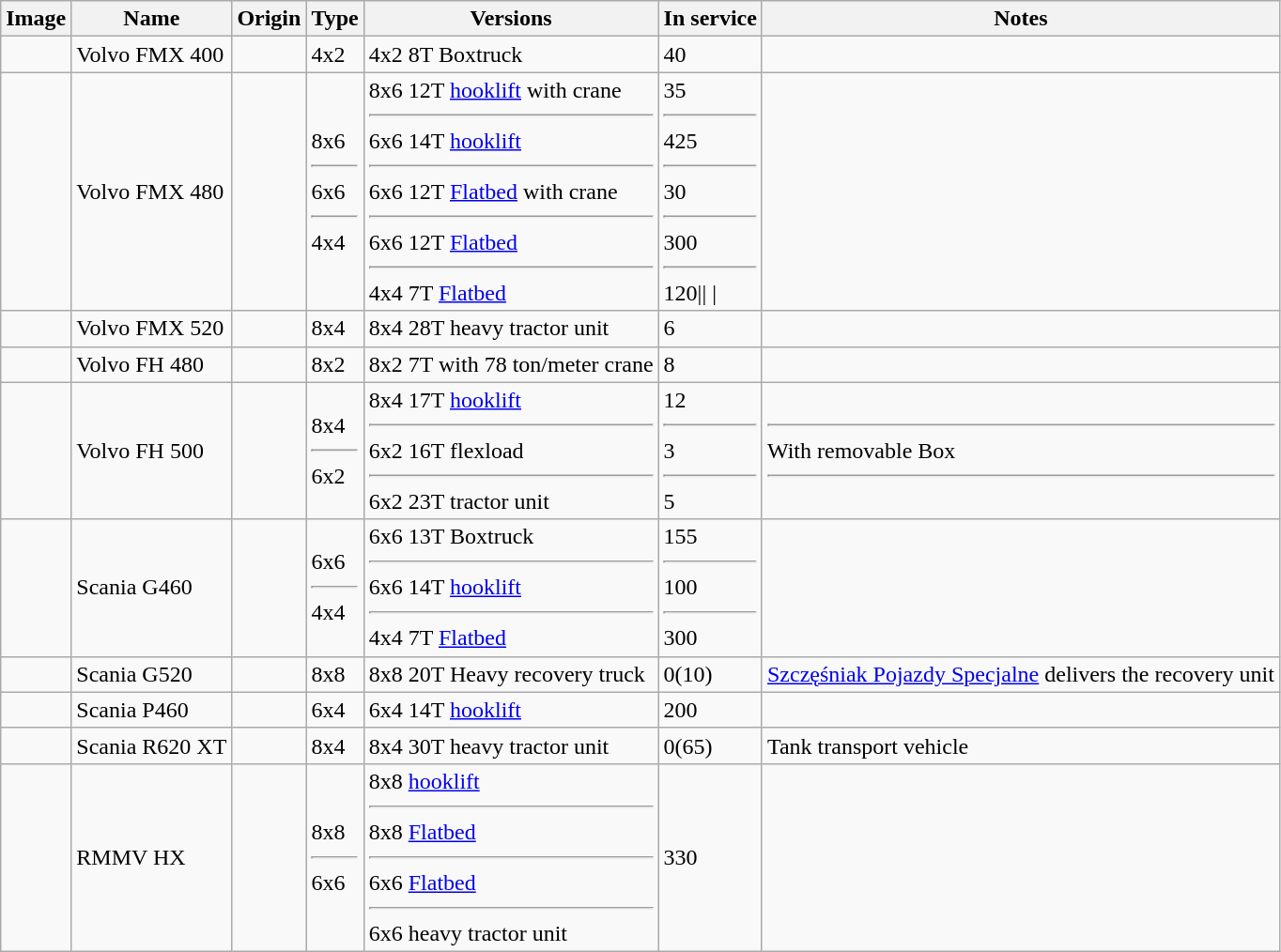<table class="wikitable">
<tr>
<th>Image</th>
<th>Name</th>
<th>Origin</th>
<th>Type</th>
<th>Versions</th>
<th>In service</th>
<th>Notes</th>
</tr>
<tr>
<td></td>
<td>Volvo FMX 400</td>
<td></td>
<td>4x2</td>
<td>4x2 8T Boxtruck</td>
<td>40</td>
<td></td>
</tr>
<tr>
<td></td>
<td>Volvo FMX 480</td>
<td></td>
<td>8x6<hr>6x6<hr>4x4</td>
<td>8x6 12T <a href='#'>hooklift</a> with crane<hr>6x6 14T <a href='#'>hooklift</a><hr>6x6 12T <a href='#'>Flatbed</a> with crane<hr>6x6 12T <a href='#'>Flatbed</a> <hr>4x4 7T <a href='#'>Flatbed</a></td>
<td>35<br><hr>425<hr>30
<hr>300<hr>120|| |</td>
</tr>
<tr>
<td></td>
<td>Volvo FMX 520</td>
<td></td>
<td>8x4</td>
<td>8x4 28T heavy tractor unit</td>
<td>6</td>
<td></td>
</tr>
<tr>
<td></td>
<td>Volvo FH 480</td>
<td></td>
<td>8x2</td>
<td>8x2 7T with 78 ton/meter crane</td>
<td>8</td>
<td></td>
</tr>
<tr>
<td></td>
<td>Volvo FH 500</td>
<td></td>
<td>8x4<hr>6x2</td>
<td>8x4 17T <a href='#'>hooklift</a><hr>6x2 16T flexload<hr>6x2 23T tractor unit</td>
<td>12<hr>3<hr>5</td>
<td><hr>With removable Box<hr></td>
</tr>
<tr>
<td></td>
<td>Scania G460</td>
<td></td>
<td>6x6<hr>4x4</td>
<td>6x6 13T Boxtruck<hr>6x6 14T <a href='#'>hooklift</a><hr>4x4 7T <a href='#'>Flatbed</a></td>
<td>155<hr>100<hr>300</td>
<td></td>
</tr>
<tr>
<td></td>
<td>Scania G520</td>
<td><small></small></td>
<td>8x8</td>
<td>8x8 20T Heavy recovery truck</td>
<td>0(10)</td>
<td><a href='#'>Szczęśniak Pojazdy Specjalne</a> delivers the recovery unit</td>
</tr>
<tr>
<td></td>
<td>Scania P460</td>
<td></td>
<td>6x4</td>
<td>6x4 14T <a href='#'>hooklift</a></td>
<td>200</td>
<td></td>
</tr>
<tr>
<td></td>
<td>Scania R620 XT</td>
<td></td>
<td>8x4</td>
<td>8x4 30T heavy tractor unit</td>
<td>0(65)</td>
<td>Tank transport vehicle </td>
</tr>
<tr>
<td></td>
<td>RMMV HX</td>
<td></td>
<td>8x8<hr>6x6</td>
<td>8x8 <a href='#'>hooklift</a><hr>8x8 <a href='#'>Flatbed</a><hr>6x6 <a href='#'>Flatbed</a><hr>6x6 heavy tractor unit</td>
<td>330</td>
<td></td>
</tr>
</table>
